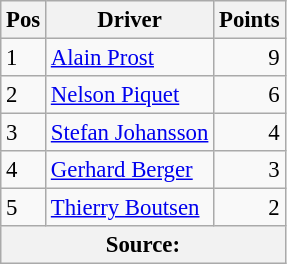<table class="wikitable" style="font-size: 95%;">
<tr>
<th>Pos</th>
<th>Driver</th>
<th>Points</th>
</tr>
<tr>
<td>1</td>
<td> <a href='#'>Alain Prost</a></td>
<td align="right">9</td>
</tr>
<tr>
<td>2</td>
<td> <a href='#'>Nelson Piquet</a></td>
<td align="right">6</td>
</tr>
<tr>
<td>3</td>
<td> <a href='#'>Stefan Johansson</a></td>
<td align="right">4</td>
</tr>
<tr>
<td>4</td>
<td> <a href='#'>Gerhard Berger</a></td>
<td align="right">3</td>
</tr>
<tr>
<td>5</td>
<td> <a href='#'>Thierry Boutsen</a></td>
<td align="right">2</td>
</tr>
<tr>
<th colspan=4>Source: </th>
</tr>
</table>
